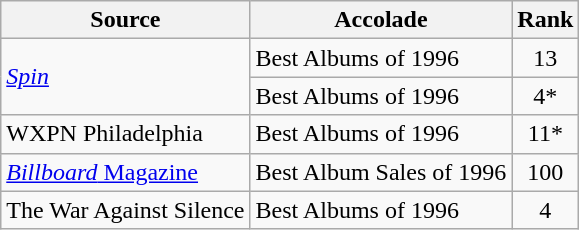<table class="wikitable">
<tr>
<th>Source</th>
<th>Accolade</th>
<th>Rank</th>
</tr>
<tr>
<td rowspan="2"><em><a href='#'>Spin</a></em></td>
<td>Best Albums of 1996</td>
<td style="text-align:center;">13</td>
</tr>
<tr>
<td>Best Albums of 1996</td>
<td style="text-align:center;">4*</td>
</tr>
<tr>
<td>WXPN Philadelphia</td>
<td>Best Albums of 1996</td>
<td style="text-align:center;">11*</td>
</tr>
<tr>
<td><a href='#'><em>Billboard</em> Magazine</a></td>
<td>Best Album Sales of 1996</td>
<td style="text-align:center;">100</td>
</tr>
<tr>
<td>The War Against Silence</td>
<td>Best Albums of 1996</td>
<td style="text-align:center;">4</td>
</tr>
</table>
